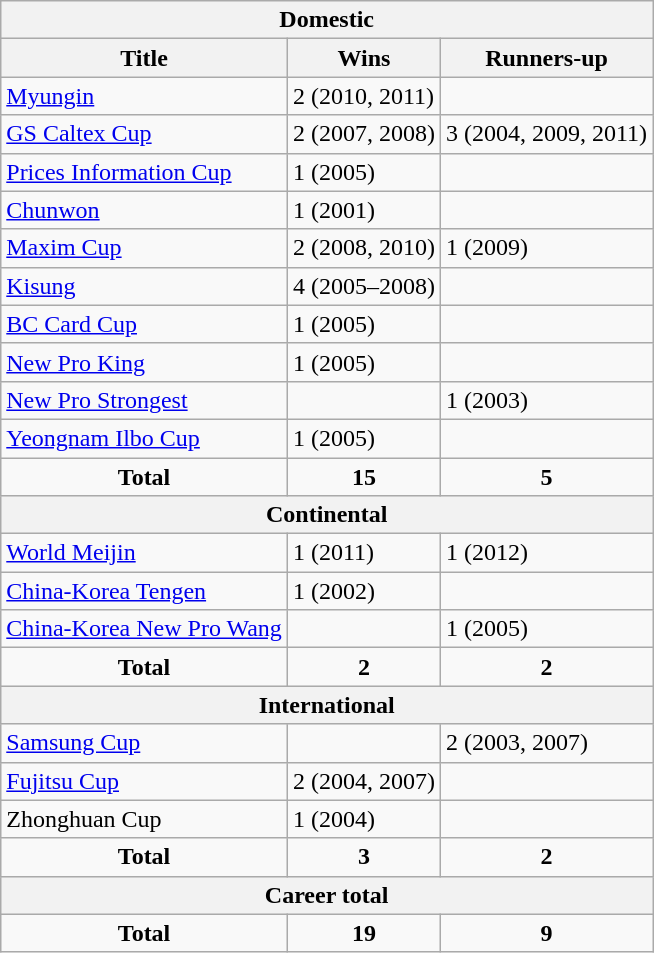<table class="wikitable">
<tr>
<th colspan=3>Domestic</th>
</tr>
<tr>
<th>Title</th>
<th>Wins</th>
<th>Runners-up</th>
</tr>
<tr>
<td><a href='#'>Myungin</a></td>
<td>2 (2010, 2011)</td>
<td></td>
</tr>
<tr>
<td><a href='#'>GS Caltex Cup</a></td>
<td>2 (2007, 2008)</td>
<td>3 (2004, 2009, 2011)</td>
</tr>
<tr>
<td><a href='#'>Prices Information Cup</a></td>
<td>1 (2005)</td>
<td></td>
</tr>
<tr>
<td><a href='#'>Chunwon</a></td>
<td>1 (2001)</td>
<td></td>
</tr>
<tr>
<td><a href='#'>Maxim Cup</a></td>
<td>2 (2008, 2010)</td>
<td>1 (2009)</td>
</tr>
<tr>
<td><a href='#'>Kisung</a></td>
<td>4 (2005–2008)</td>
<td></td>
</tr>
<tr>
<td><a href='#'>BC Card Cup</a></td>
<td>1 (2005)</td>
<td></td>
</tr>
<tr>
<td><a href='#'>New Pro King</a></td>
<td>1 (2005)</td>
<td></td>
</tr>
<tr>
<td><a href='#'>New Pro Strongest</a></td>
<td></td>
<td>1 (2003)</td>
</tr>
<tr>
<td><a href='#'>Yeongnam Ilbo Cup</a></td>
<td>1 (2005)</td>
<td></td>
</tr>
<tr align="center">
<td><strong>Total</strong></td>
<td><strong>15</strong></td>
<td><strong>5</strong></td>
</tr>
<tr>
<th colspan=3>Continental</th>
</tr>
<tr>
<td><a href='#'>World Meijin</a></td>
<td>1 (2011)</td>
<td>1 (2012)</td>
</tr>
<tr>
<td><a href='#'>China-Korea Tengen</a></td>
<td>1 (2002)</td>
<td></td>
</tr>
<tr>
<td><a href='#'>China-Korea New Pro Wang</a></td>
<td></td>
<td>1 (2005)</td>
</tr>
<tr align="center">
<td><strong>Total</strong></td>
<td><strong>2</strong></td>
<td><strong>2</strong></td>
</tr>
<tr>
<th colspan=3>International</th>
</tr>
<tr>
<td><a href='#'>Samsung Cup</a></td>
<td></td>
<td>2 (2003, 2007)</td>
</tr>
<tr>
<td><a href='#'>Fujitsu Cup</a></td>
<td>2 (2004, 2007)</td>
<td></td>
</tr>
<tr>
<td>Zhonghuan Cup</td>
<td>1 (2004)</td>
<td></td>
</tr>
<tr align="center">
<td><strong>Total</strong></td>
<td><strong>3</strong></td>
<td><strong>2</strong></td>
</tr>
<tr>
<th colspan=3>Career total</th>
</tr>
<tr align="center">
<td><strong>Total</strong></td>
<td><strong>19</strong></td>
<td><strong>9</strong></td>
</tr>
</table>
